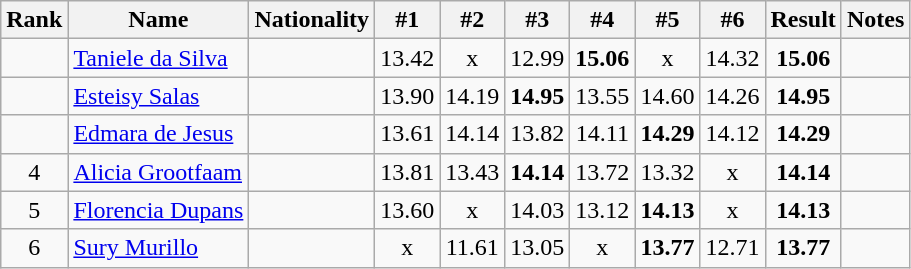<table class="wikitable sortable" style="text-align:center">
<tr>
<th>Rank</th>
<th>Name</th>
<th>Nationality</th>
<th>#1</th>
<th>#2</th>
<th>#3</th>
<th>#4</th>
<th>#5</th>
<th>#6</th>
<th>Result</th>
<th>Notes</th>
</tr>
<tr>
<td></td>
<td align=left><a href='#'>Taniele da Silva</a></td>
<td align=left></td>
<td>13.42</td>
<td>x</td>
<td>12.99</td>
<td><strong>15.06</strong></td>
<td>x</td>
<td>14.32</td>
<td><strong>15.06</strong></td>
<td></td>
</tr>
<tr>
<td></td>
<td align=left><a href='#'>Esteisy Salas</a></td>
<td align=left></td>
<td>13.90</td>
<td>14.19</td>
<td><strong>14.95</strong></td>
<td>13.55</td>
<td>14.60</td>
<td>14.26</td>
<td><strong>14.95</strong></td>
<td></td>
</tr>
<tr>
<td></td>
<td align=left><a href='#'>Edmara de Jesus</a></td>
<td align=left></td>
<td>13.61</td>
<td>14.14</td>
<td>13.82</td>
<td>14.11</td>
<td><strong>14.29</strong></td>
<td>14.12</td>
<td><strong>14.29</strong></td>
<td></td>
</tr>
<tr>
<td>4</td>
<td align=left><a href='#'>Alicia Grootfaam</a></td>
<td align=left></td>
<td>13.81</td>
<td>13.43</td>
<td><strong>14.14</strong></td>
<td>13.72</td>
<td>13.32</td>
<td>x</td>
<td><strong>14.14</strong></td>
<td></td>
</tr>
<tr>
<td>5</td>
<td align=left><a href='#'>Florencia Dupans</a></td>
<td align=left></td>
<td>13.60</td>
<td>x</td>
<td>14.03</td>
<td>13.12</td>
<td><strong>14.13</strong></td>
<td>x</td>
<td><strong>14.13</strong></td>
<td></td>
</tr>
<tr>
<td>6</td>
<td align=left><a href='#'>Sury Murillo</a></td>
<td align=left></td>
<td>x</td>
<td>11.61</td>
<td>13.05</td>
<td>x</td>
<td><strong>13.77</strong></td>
<td>12.71</td>
<td><strong>13.77</strong></td>
<td></td>
</tr>
</table>
